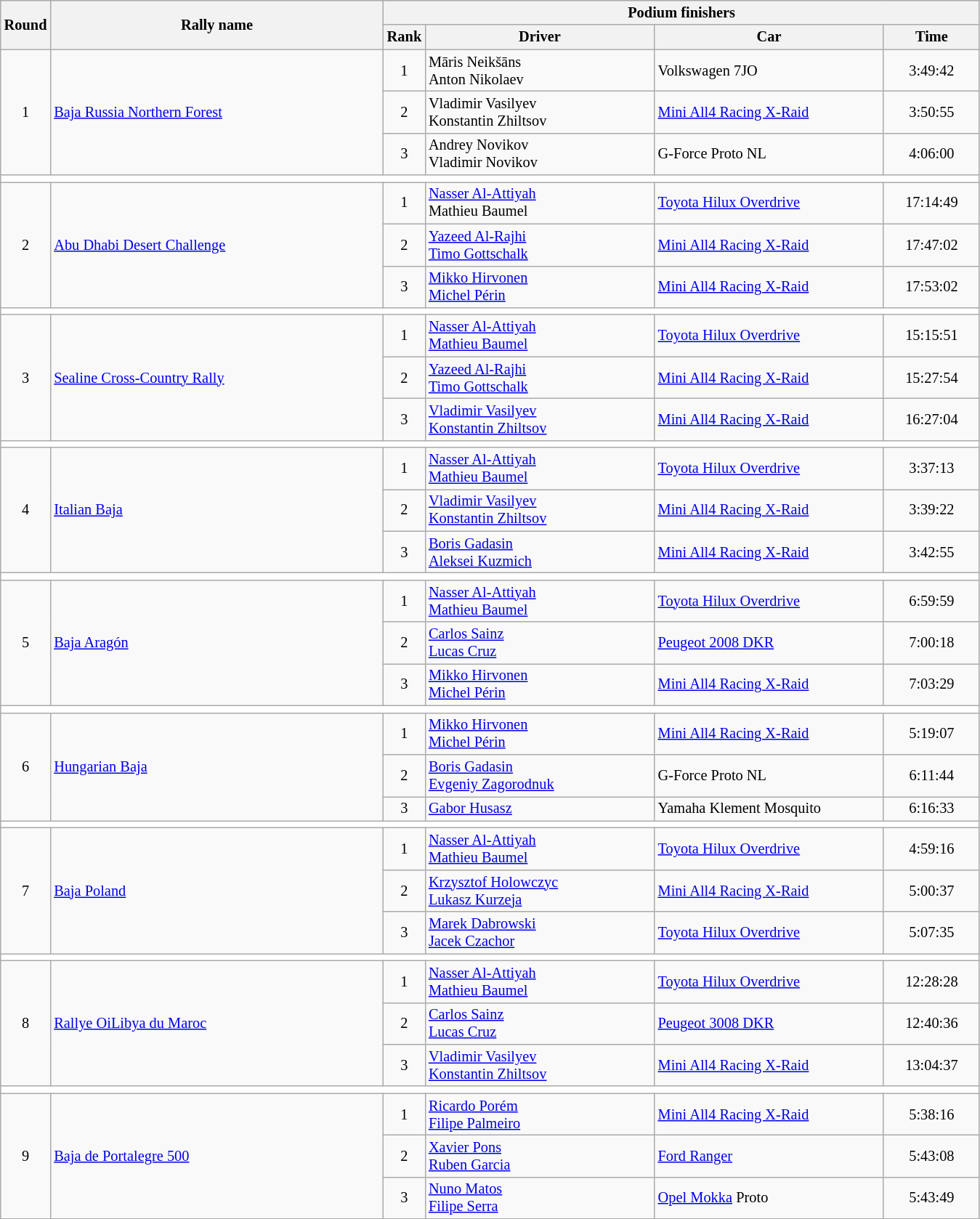<table class="wikitable" style="font-size:85%;">
<tr>
<th rowspan=2>Round</th>
<th style="width:22em" rowspan=2>Rally name</th>
<th colspan=4>Podium finishers</th>
</tr>
<tr>
<th>Rank</th>
<th style="width:15em">Driver</th>
<th style="width:15em">Car</th>
<th style="width:6em">Time</th>
</tr>
<tr>
<td rowspan=3 align=center>1</td>
<td rowspan=3> <a href='#'>Baja Russia Northern Forest</a></td>
<td align=center>1</td>
<td> Māris Neikšāns<br> Anton Nikolaev</td>
<td>Volkswagen 7JO</td>
<td align=center>3:49:42</td>
</tr>
<tr>
<td align=center>2</td>
<td> Vladimir Vasilyev<br> Konstantin Zhiltsov</td>
<td><a href='#'>Mini All4 Racing X-Raid</a></td>
<td align=center>3:50:55</td>
</tr>
<tr>
<td align=center>3</td>
<td> Andrey Novikov<br> Vladimir Novikov</td>
<td>G-Force Proto NL</td>
<td align=center>4:06:00</td>
</tr>
<tr style="background:white;">
<td colspan="6"></td>
</tr>
<tr>
<td rowspan=3 align=center>2</td>
<td rowspan=3> <a href='#'>Abu Dhabi Desert Challenge</a></td>
<td align=center>1</td>
<td> <a href='#'>Nasser Al-Attiyah</a><br> Mathieu Baumel</td>
<td><a href='#'>Toyota Hilux Overdrive</a></td>
<td align=center>17:14:49</td>
</tr>
<tr>
<td align=center>2</td>
<td> <a href='#'>Yazeed Al-Rajhi</a><br> <a href='#'>Timo Gottschalk</a></td>
<td><a href='#'>Mini All4 Racing X-Raid</a></td>
<td align=center>17:47:02</td>
</tr>
<tr>
<td align=center>3</td>
<td> <a href='#'>Mikko Hirvonen</a><br> <a href='#'>Michel Périn</a></td>
<td><a href='#'>Mini All4 Racing X-Raid</a></td>
<td align=center>17:53:02</td>
</tr>
<tr style="background:white;">
<td colspan="6"></td>
</tr>
<tr>
<td rowspan=3 align=center>3</td>
<td rowspan=3> <a href='#'>Sealine Cross-Country Rally</a></td>
<td align=center>1</td>
<td> <a href='#'>Nasser Al-Attiyah</a><br> <a href='#'>Mathieu Baumel</a></td>
<td><a href='#'>Toyota Hilux Overdrive</a></td>
<td align=center>15:15:51</td>
</tr>
<tr>
<td align=center>2</td>
<td> <a href='#'>Yazeed Al-Rajhi</a><br> <a href='#'>Timo Gottschalk</a></td>
<td><a href='#'>Mini All4 Racing X-Raid</a></td>
<td align=center>15:27:54</td>
</tr>
<tr>
<td align=center>3</td>
<td> <a href='#'>Vladimir Vasilyev</a><br> <a href='#'>Konstantin Zhiltsov</a></td>
<td><a href='#'>Mini All4 Racing X-Raid</a></td>
<td align=center>16:27:04</td>
</tr>
<tr style="background:white;">
<td colspan="6"></td>
</tr>
<tr>
<td rowspan=3 align=center>4</td>
<td rowspan=3> <a href='#'>Italian Baja</a></td>
<td align=center>1</td>
<td> <a href='#'>Nasser Al-Attiyah</a><br> <a href='#'>Mathieu Baumel</a></td>
<td><a href='#'>Toyota Hilux Overdrive</a></td>
<td align=center>3:37:13</td>
</tr>
<tr>
<td align=center>2</td>
<td> <a href='#'>Vladimir Vasilyev</a><br> <a href='#'>Konstantin Zhiltsov</a></td>
<td><a href='#'>Mini All4 Racing X-Raid</a></td>
<td align=center>3:39:22</td>
</tr>
<tr>
<td align=center>3</td>
<td> <a href='#'>Boris Gadasin</a><br> <a href='#'>Aleksei Kuzmich</a></td>
<td><a href='#'>Mini All4 Racing X-Raid</a></td>
<td align=center>3:42:55</td>
</tr>
<tr style="background:white;">
<td colspan="6"></td>
</tr>
<tr>
<td rowspan=3 align=center>5</td>
<td rowspan=3> <a href='#'>Baja Aragón</a></td>
<td align=center>1</td>
<td> <a href='#'>Nasser Al-Attiyah</a><br> <a href='#'>Mathieu Baumel</a></td>
<td><a href='#'>Toyota Hilux Overdrive</a></td>
<td align=center>6:59:59</td>
</tr>
<tr>
<td align=center>2</td>
<td> <a href='#'>Carlos Sainz</a><br> <a href='#'>Lucas Cruz</a></td>
<td><a href='#'>Peugeot 2008 DKR</a></td>
<td align=center>7:00:18</td>
</tr>
<tr>
<td align=center>3</td>
<td> <a href='#'>Mikko Hirvonen</a><br> <a href='#'>Michel Périn</a></td>
<td><a href='#'>Mini All4 Racing X-Raid</a></td>
<td align=center>7:03:29</td>
</tr>
<tr style="background:white;">
<td colspan="6"></td>
</tr>
<tr>
<td rowspan=3 align=center>6</td>
<td rowspan=3> <a href='#'>Hungarian Baja</a></td>
<td align=center>1</td>
<td> <a href='#'>Mikko Hirvonen</a><br> <a href='#'>Michel Périn</a></td>
<td><a href='#'>Mini All4 Racing X-Raid</a></td>
<td align=center>5:19:07</td>
</tr>
<tr>
<td align=center>2</td>
<td> <a href='#'>Boris Gadasin</a><br> <a href='#'>Evgeniy Zagorodnuk</a></td>
<td>G-Force Proto NL</td>
<td align=center>6:11:44</td>
</tr>
<tr>
<td align=center>3</td>
<td> <a href='#'>Gabor Husasz</a></td>
<td>Yamaha Klement Mosquito</td>
<td align=center>6:16:33</td>
</tr>
<tr style="background:white;">
<td colspan="6"></td>
</tr>
<tr>
<td rowspan=3 align=center>7</td>
<td rowspan=3> <a href='#'>Baja Poland</a></td>
<td align=center>1</td>
<td> <a href='#'>Nasser Al-Attiyah</a><br> <a href='#'>Mathieu Baumel</a></td>
<td><a href='#'>Toyota Hilux Overdrive</a></td>
<td align=center>4:59:16</td>
</tr>
<tr>
<td align=center>2</td>
<td> <a href='#'>Krzysztof Holowczyc</a><br> <a href='#'>Lukasz Kurzeja</a></td>
<td><a href='#'>Mini All4 Racing X-Raid</a></td>
<td align=center>5:00:37</td>
</tr>
<tr>
<td align=center>3</td>
<td> <a href='#'>Marek Dabrowski</a><br> <a href='#'>Jacek Czachor</a></td>
<td><a href='#'>Toyota Hilux Overdrive</a></td>
<td align=center>5:07:35</td>
</tr>
<tr style="background:white;">
<td colspan="6"></td>
</tr>
<tr>
<td rowspan=3 align=center>8</td>
<td rowspan=3> <a href='#'>Rallye OiLibya du Maroc</a></td>
<td align=center>1</td>
<td> <a href='#'>Nasser Al-Attiyah</a><br> <a href='#'>Mathieu Baumel</a></td>
<td><a href='#'>Toyota Hilux Overdrive</a></td>
<td align=center>12:28:28</td>
</tr>
<tr>
<td align=center>2</td>
<td> <a href='#'>Carlos Sainz</a><br> <a href='#'>Lucas Cruz</a></td>
<td><a href='#'>Peugeot 3008 DKR</a></td>
<td align=center>12:40:36</td>
</tr>
<tr>
<td align=center>3</td>
<td> <a href='#'>Vladimir Vasilyev</a><br> <a href='#'>Konstantin Zhiltsov</a></td>
<td><a href='#'>Mini All4 Racing X-Raid</a></td>
<td align=center>13:04:37</td>
</tr>
<tr style="background:white;">
<td colspan="6"></td>
</tr>
<tr>
<td rowspan=3 align=center>9</td>
<td rowspan=3> <a href='#'>Baja de Portalegre 500</a></td>
<td align=center>1</td>
<td> <a href='#'>Ricardo Porém</a><br> <a href='#'>Filipe Palmeiro</a></td>
<td><a href='#'>Mini All4 Racing X-Raid</a></td>
<td align=center>5:38:16</td>
</tr>
<tr>
<td align=center>2</td>
<td> <a href='#'>Xavier Pons</a><br> <a href='#'>Ruben Garcia</a></td>
<td><a href='#'>Ford Ranger</a></td>
<td align=center>5:43:08</td>
</tr>
<tr>
<td align=center>3</td>
<td> <a href='#'>Nuno Matos</a><br> <a href='#'>Filipe Serra</a></td>
<td><a href='#'>Opel Mokka</a> Proto</td>
<td align=center>5:43:49</td>
</tr>
<tr style="background:white;">
</tr>
</table>
